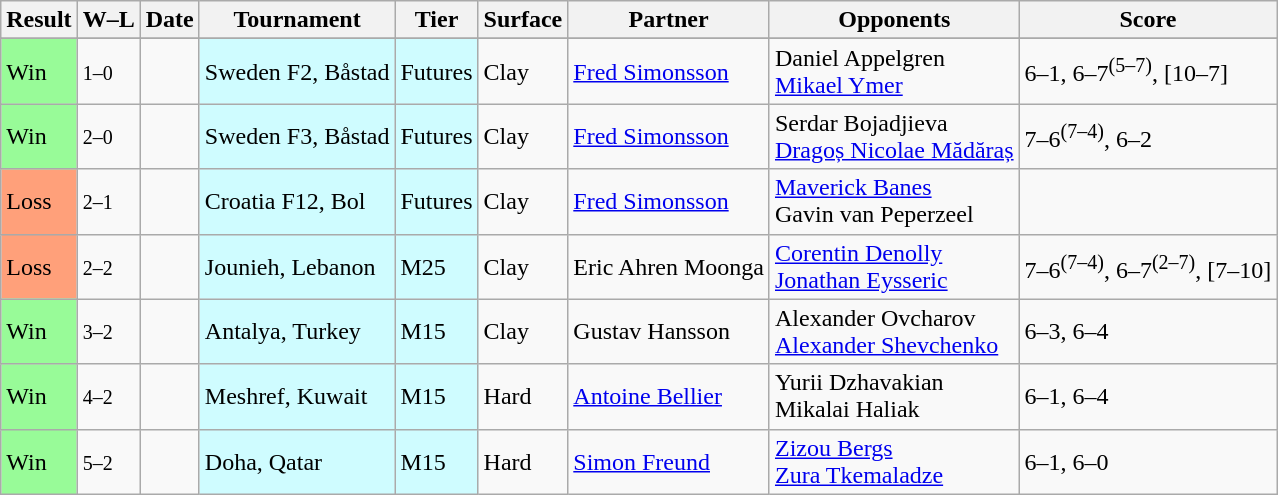<table class=wikitable>
<tr>
<th>Result</th>
<th class="unsortable">W–L</th>
<th>Date</th>
<th>Tournament</th>
<th>Tier</th>
<th>Surface</th>
<th>Partner</th>
<th>Opponents</th>
<th class="unsortable">Score</th>
</tr>
<tr>
</tr>
<tr>
<td bgcolor=98FB98>Win</td>
<td><small>1–0</small></td>
<td></td>
<td style="background:#cffcff;">Sweden F2, Båstad</td>
<td style="background:#cffcff;">Futures</td>
<td>Clay</td>
<td> <a href='#'>Fred Simonsson</a></td>
<td> Daniel Appelgren<br> <a href='#'>Mikael Ymer</a></td>
<td>6–1, 6–7<sup>(5–7)</sup>, [10–7]</td>
</tr>
<tr>
<td bgcolor=98FB98>Win</td>
<td><small>2–0</small></td>
<td></td>
<td style="background:#cffcff;">Sweden F3, Båstad</td>
<td style="background:#cffcff;">Futures</td>
<td>Clay</td>
<td> <a href='#'>Fred Simonsson</a></td>
<td> Serdar Bojadjieva<br> <a href='#'>Dragoș Nicolae Mădăraș</a></td>
<td>7–6<sup>(7–4)</sup>, 6–2</td>
</tr>
<tr>
<td bgcolor=FFA07A>Loss</td>
<td><small>2–1</small></td>
<td></td>
<td style="background:#cffcff;">Croatia F12, Bol</td>
<td style="background:#cffcff;">Futures</td>
<td>Clay</td>
<td> <a href='#'>Fred Simonsson</a></td>
<td> <a href='#'>Maverick Banes</a><br> Gavin van Peperzeel</td>
<td></td>
</tr>
<tr>
<td bgcolor=FFA07A>Loss</td>
<td><small>2–2</small></td>
<td></td>
<td style="background:#cffcff;">Jounieh, Lebanon</td>
<td style="background:#cffcff;">M25</td>
<td>Clay</td>
<td> Eric Ahren Moonga</td>
<td> <a href='#'>Corentin Denolly</a><br> <a href='#'>Jonathan Eysseric</a></td>
<td>7–6<sup>(7–4)</sup>, 6–7<sup>(2–7)</sup>, [7–10]</td>
</tr>
<tr>
<td bgcolor=98FB98>Win</td>
<td><small>3–2</small></td>
<td></td>
<td style="background:#cffcff;">Antalya, Turkey</td>
<td style="background:#cffcff;">M15</td>
<td>Clay</td>
<td> Gustav Hansson</td>
<td> Alexander Ovcharov<br> <a href='#'>Alexander Shevchenko</a></td>
<td>6–3, 6–4</td>
</tr>
<tr>
<td bgcolor=98FB98>Win</td>
<td><small>4–2</small></td>
<td></td>
<td style="background:#cffcff;">Meshref, Kuwait</td>
<td style="background:#cffcff;">M15</td>
<td>Hard</td>
<td> <a href='#'>Antoine Bellier</a></td>
<td> Yurii Dzhavakian<br> Mikalai Haliak</td>
<td>6–1, 6–4</td>
</tr>
<tr>
<td bgcolor=98FB98>Win</td>
<td><small>5–2</small></td>
<td></td>
<td style="background:#cffcff;">Doha, Qatar</td>
<td style="background:#cffcff;">M15</td>
<td>Hard</td>
<td> <a href='#'>Simon Freund</a></td>
<td> <a href='#'>Zizou Bergs</a><br> <a href='#'>Zura Tkemaladze</a></td>
<td>6–1, 6–0</td>
</tr>
</table>
